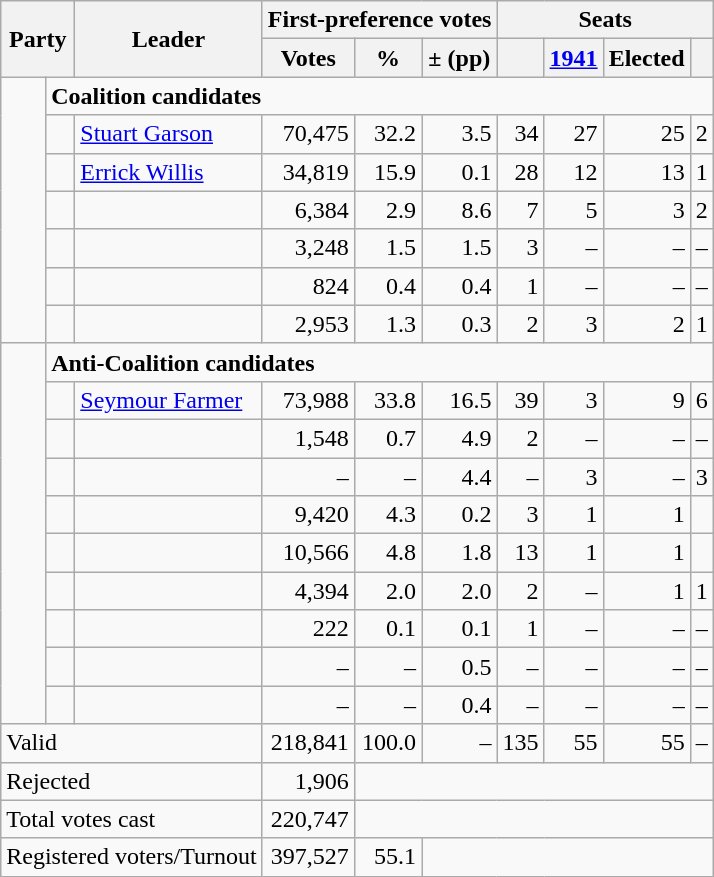<table class="wikitable" style="text-align:right;">
<tr>
<th rowspan="2" colspan="2">Party</th>
<th rowspan="2">Leader</th>
<th colspan="3">First-preference votes</th>
<th colspan="4">Seats</th>
</tr>
<tr style="text-align:right; background-color:#E9E9E9; text-align:center">
<th>Votes</th>
<th>% </th>
<th>± (pp)</th>
<th></th>
<th><a href='#'>1941</a></th>
<th>Elected</th>
<th></th>
</tr>
<tr>
<td rowspan="7" > </td>
<td style="text-align:left;" colspan="9"><strong>Coalition candidates</strong></td>
</tr>
<tr>
<td style="text-align:left;"></td>
<td style="text-align:left;"><a href='#'>Stuart Garson</a></td>
<td>70,475</td>
<td>32.2</td>
<td>3.5</td>
<td>34</td>
<td>27</td>
<td>25</td>
<td>2</td>
</tr>
<tr>
<td style="text-align:left;"></td>
<td style="text-align:left;"><a href='#'>Errick Willis</a></td>
<td>34,819</td>
<td>15.9</td>
<td>0.1</td>
<td>28</td>
<td>12</td>
<td>13</td>
<td>1</td>
</tr>
<tr>
<td style="text-align:left;"></td>
<td style="text-align:left;"></td>
<td>6,384</td>
<td>2.9</td>
<td>8.6</td>
<td>7</td>
<td>5</td>
<td>3</td>
<td>2</td>
</tr>
<tr>
<td style="text-align:left;"></td>
<td style="text-align:left;"></td>
<td>3,248</td>
<td>1.5</td>
<td>1.5</td>
<td>3</td>
<td>–</td>
<td>–</td>
<td>–</td>
</tr>
<tr>
<td style="text-align:left;"></td>
<td style="text-align:left;"></td>
<td>824</td>
<td>0.4</td>
<td>0.4</td>
<td>1</td>
<td>–</td>
<td>–</td>
<td>–</td>
</tr>
<tr>
<td style="text-align:left;"></td>
<td style="text-align:left;"></td>
<td>2,953</td>
<td>1.3</td>
<td>0.3</td>
<td>2</td>
<td>3</td>
<td>2</td>
<td>1</td>
</tr>
<tr>
<td rowspan="10" > </td>
<td style="text-align:left;" colspan="9"><strong>Anti-Coalition candidates</strong></td>
</tr>
<tr>
<td style="text-align:left;"></td>
<td style="text-align:left;"><a href='#'>Seymour Farmer</a></td>
<td>73,988</td>
<td>33.8</td>
<td>16.5</td>
<td>39</td>
<td>3</td>
<td>9</td>
<td>6</td>
</tr>
<tr>
<td style="text-align:left;"></td>
<td style="text-align:left;"></td>
<td>1,548</td>
<td>0.7</td>
<td>4.9</td>
<td>2</td>
<td>–</td>
<td>–</td>
<td>–</td>
</tr>
<tr>
<td style="text-align:left;"></td>
<td style="text-align:left;"></td>
<td>–</td>
<td>–</td>
<td>4.4</td>
<td>–</td>
<td>3</td>
<td>–</td>
<td>3</td>
</tr>
<tr>
<td style="text-align:left;"></td>
<td style="text-align:left;"></td>
<td>9,420</td>
<td>4.3</td>
<td>0.2</td>
<td>3</td>
<td>1</td>
<td>1</td>
<td></td>
</tr>
<tr>
<td style="text-align:left;"></td>
<td style="text-align:left;"></td>
<td>10,566</td>
<td>4.8</td>
<td>1.8</td>
<td>13</td>
<td>1</td>
<td>1</td>
<td></td>
</tr>
<tr>
<td style="text-align:left;"></td>
<td style="text-align:left;"></td>
<td>4,394</td>
<td>2.0</td>
<td>2.0</td>
<td>2</td>
<td>–</td>
<td>1</td>
<td>1</td>
</tr>
<tr>
<td style="text-align:left;"></td>
<td style="text-align:left;"></td>
<td>222</td>
<td>0.1</td>
<td>0.1</td>
<td>1</td>
<td>–</td>
<td>–</td>
<td>–</td>
</tr>
<tr>
<td style="text-align:left;"></td>
<td style="text-align:left;"></td>
<td>–</td>
<td>–</td>
<td>0.5</td>
<td>–</td>
<td>–</td>
<td>–</td>
<td>–</td>
</tr>
<tr>
<td style="text-align:left;"></td>
<td style="text-align:left;"></td>
<td>–</td>
<td>–</td>
<td>0.4</td>
<td>–</td>
<td>–</td>
<td>–</td>
<td>–</td>
</tr>
<tr>
<td colspan=3 style="text-align:left;">Valid</td>
<td>218,841</td>
<td>100.0</td>
<td>–</td>
<td>135</td>
<td>55</td>
<td>55</td>
<td>–</td>
</tr>
<tr>
<td colspan=3 style="text-align:left;">Rejected</td>
<td>1,906</td>
<td colspan=6></td>
</tr>
<tr>
<td colspan=3 style="text-align:left;">Total votes cast</td>
<td>220,747</td>
<td colspan=6></td>
</tr>
<tr>
<td colspan=3 style="text-align:left;">Registered voters/Turnout</td>
<td>397,527</td>
<td>55.1</td>
<td colspan=5></td>
</tr>
</table>
